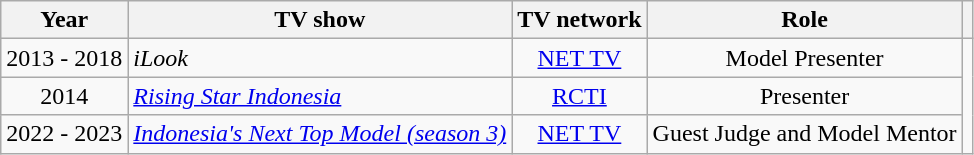<table class="wikitable">
<tr>
<th>Year</th>
<th>TV show</th>
<th>TV network</th>
<th>Role</th>
<th></th>
</tr>
<tr>
<td style="text-align:center">2013 - 2018</td>
<td><em>iLook</em></td>
<td style="text-align:center"><a href='#'>NET TV</a></td>
<td style="text-align:center">Model Presenter</td>
<td rowspan="3" style="text-align:center"></td>
</tr>
<tr>
<td style="text-align:center">2014</td>
<td><em><a href='#'>Rising Star Indonesia</a></em></td>
<td style="text-align:center"><a href='#'>RCTI</a></td>
<td style="text-align:center">Presenter</td>
</tr>
<tr>
<td style="text-align:center">2022 - 2023</td>
<td><em><a href='#'>Indonesia's Next Top Model (season 3)</a></em></td>
<td style="text-align:center"><a href='#'>NET TV</a></td>
<td style="text-align:center">Guest Judge and Model Mentor</td>
</tr>
</table>
